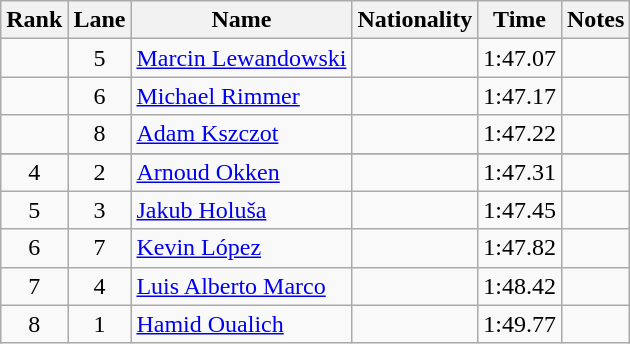<table class="wikitable sortable" style="text-align:center">
<tr>
<th>Rank</th>
<th>Lane</th>
<th>Name</th>
<th>Nationality</th>
<th>Time</th>
<th>Notes</th>
</tr>
<tr>
<td></td>
<td>5</td>
<td align="left"><a href='#'>Marcin Lewandowski</a></td>
<td align=left></td>
<td>1:47.07</td>
<td></td>
</tr>
<tr>
<td></td>
<td>6</td>
<td align="left"><a href='#'>Michael Rimmer</a></td>
<td align=left></td>
<td>1:47.17</td>
<td></td>
</tr>
<tr>
<td></td>
<td>8</td>
<td align="left"><a href='#'>Adam Kszczot</a></td>
<td align=left></td>
<td>1:47.22</td>
<td></td>
</tr>
<tr>
</tr>
<tr>
<td>4</td>
<td>2</td>
<td align="left"><a href='#'>Arnoud Okken</a></td>
<td align=left></td>
<td>1:47.31</td>
<td></td>
</tr>
<tr>
<td>5</td>
<td>3</td>
<td align="left"><a href='#'>Jakub Holuša</a></td>
<td align=left></td>
<td>1:47.45</td>
<td></td>
</tr>
<tr>
<td>6</td>
<td>7</td>
<td align="left"><a href='#'>Kevin López</a></td>
<td align=left></td>
<td>1:47.82</td>
<td></td>
</tr>
<tr>
<td>7</td>
<td>4</td>
<td align="left"><a href='#'>Luis Alberto Marco</a></td>
<td align=left></td>
<td>1:48.42</td>
<td></td>
</tr>
<tr>
<td>8</td>
<td>1</td>
<td align="left"><a href='#'>Hamid Oualich</a></td>
<td align=left></td>
<td>1:49.77</td>
<td></td>
</tr>
</table>
